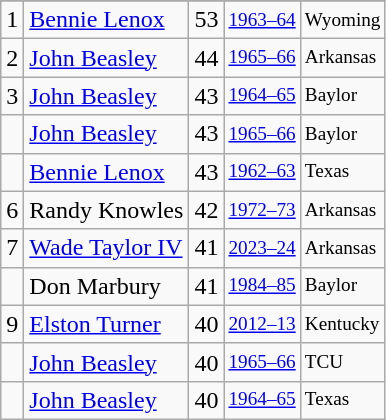<table class="wikitable">
<tr>
</tr>
<tr>
<td>1</td>
<td><a href='#'>Bennie Lenox</a></td>
<td>53</td>
<td style="font-size:80%;"><a href='#'>1963–64</a></td>
<td style="font-size:80%;">Wyoming</td>
</tr>
<tr>
<td>2</td>
<td><a href='#'>John Beasley</a></td>
<td>44</td>
<td style="font-size:80%;"><a href='#'>1965–66</a></td>
<td style="font-size:80%;">Arkansas</td>
</tr>
<tr>
<td>3</td>
<td><a href='#'>John Beasley</a></td>
<td>43</td>
<td style="font-size:80%;"><a href='#'>1964–65</a></td>
<td style="font-size:80%;">Baylor</td>
</tr>
<tr>
<td></td>
<td><a href='#'>John Beasley</a></td>
<td>43</td>
<td style="font-size:80%;"><a href='#'>1965–66</a></td>
<td style="font-size:80%;">Baylor</td>
</tr>
<tr>
<td></td>
<td><a href='#'>Bennie Lenox</a></td>
<td>43</td>
<td style="font-size:80%;"><a href='#'>1962–63</a></td>
<td style="font-size:80%;">Texas</td>
</tr>
<tr>
<td>6</td>
<td>Randy Knowles</td>
<td>42</td>
<td style="font-size:80%;"><a href='#'>1972–73</a></td>
<td style="font-size:80%;">Arkansas</td>
</tr>
<tr>
<td>7</td>
<td><a href='#'>Wade Taylor IV</a></td>
<td>41</td>
<td style="font-size:80%;"><a href='#'>2023–24</a></td>
<td style="font-size:80%;">Arkansas</td>
</tr>
<tr>
<td></td>
<td>Don Marbury</td>
<td>41</td>
<td style="font-size:80%;"><a href='#'>1984–85</a></td>
<td style="font-size:80%;">Baylor</td>
</tr>
<tr>
<td>9</td>
<td><a href='#'>Elston Turner</a></td>
<td>40</td>
<td style="font-size:80%;"><a href='#'>2012–13</a></td>
<td style="font-size:80%;">Kentucky</td>
</tr>
<tr>
<td></td>
<td><a href='#'>John Beasley</a></td>
<td>40</td>
<td style="font-size:80%;"><a href='#'>1965–66</a></td>
<td style="font-size:80%;">TCU</td>
</tr>
<tr>
<td></td>
<td><a href='#'>John Beasley</a></td>
<td>40</td>
<td style="font-size:80%;"><a href='#'>1964–65</a></td>
<td style="font-size:80%;">Texas</td>
</tr>
</table>
